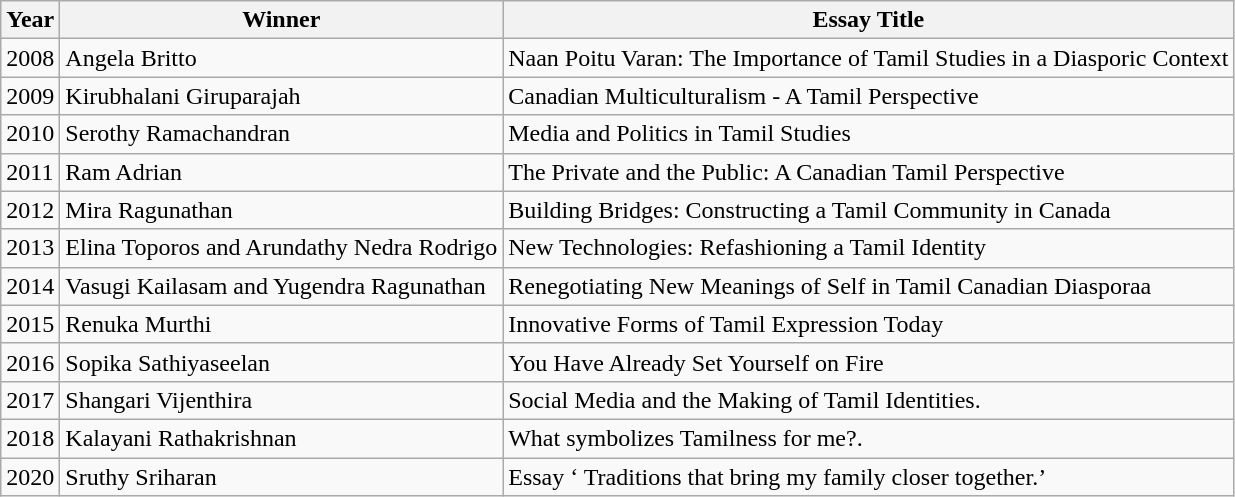<table class="wikitable">
<tr>
<th>Year</th>
<th>Winner</th>
<th>Essay Title</th>
</tr>
<tr>
<td>2008</td>
<td>Angela Britto</td>
<td>Naan Poitu Varan: The Importance of Tamil Studies in a Diasporic Context</td>
</tr>
<tr>
<td>2009</td>
<td>Kirubhalani Giruparajah</td>
<td>Canadian Multiculturalism - A Tamil Perspective</td>
</tr>
<tr>
<td>2010</td>
<td>Serothy Ramachandran</td>
<td>Media and Politics in Tamil Studies</td>
</tr>
<tr>
<td>2011</td>
<td>Ram Adrian</td>
<td>The Private and the Public: A Canadian Tamil Perspective</td>
</tr>
<tr>
<td>2012</td>
<td>Mira Ragunathan</td>
<td>Building Bridges: Constructing a Tamil Community in Canada</td>
</tr>
<tr>
<td>2013</td>
<td>Elina Toporos and Arundathy Nedra Rodrigo</td>
<td>New Technologies: Refashioning a Tamil Identity</td>
</tr>
<tr>
<td>2014</td>
<td>Vasugi Kailasam and Yugendra Ragunathan</td>
<td>Renegotiating New Meanings of Self in Tamil Canadian Diasporaa</td>
</tr>
<tr>
<td>2015</td>
<td>Renuka Murthi</td>
<td>Innovative Forms of Tamil Expression Today</td>
</tr>
<tr>
<td>2016</td>
<td>Sopika Sathiyaseelan</td>
<td>You Have Already Set Yourself on Fire</td>
</tr>
<tr>
<td>2017</td>
<td>Shangari Vijenthira</td>
<td>Social Media and the Making of Tamil Identities.</td>
</tr>
<tr>
<td>2018</td>
<td>Kalayani Rathakrishnan</td>
<td>What symbolizes Tamilness for me?.</td>
</tr>
<tr>
<td>2020</td>
<td>Sruthy Sriharan</td>
<td>Essay ‘ Traditions that bring my family closer together.’</td>
</tr>
</table>
